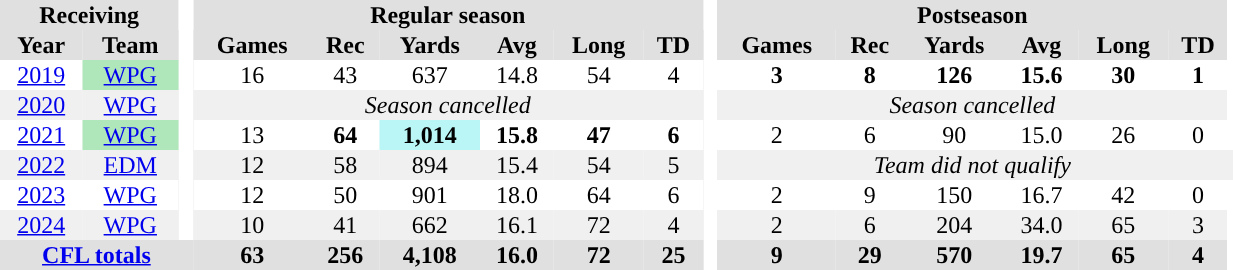<table BORDER="0" CELLPADDING="1" CELLSPACING="0" width="65%" style="text-align:center">
<tr bgcolor="#e0e0e0">
<th colspan="2">Receiving</th>
<th rowspan="99" bgcolor="#ffffff"> </th>
<th colspan="6">Regular season</th>
<th rowspan="100" bgcolor="#ffffff"> </th>
<th colspan="6">Postseason</th>
</tr>
<tr bgcolor="#e0e0e0">
<th>Year</th>
<th>Team</th>
<th>Games</th>
<th>Rec</th>
<th>Yards</th>
<th>Avg</th>
<th>Long</th>
<th>TD</th>
<th>Games</th>
<th>Rec</th>
<th>Yards</th>
<th>Avg</th>
<th>Long</th>
<th>TD</th>
</tr>
<tr ALIGN="center">
<td><a href='#'>2019</a></td>
<td style="background:#afe6ba"><a href='#'>WPG</a></td>
<td>16</td>
<td>43</td>
<td>637</td>
<td>14.8</td>
<td>54</td>
<td>4</td>
<td><strong>3</strong></td>
<td><strong>8</strong></td>
<td><strong>126</strong></td>
<td><strong>15.6</strong></td>
<td><strong>30</strong></td>
<td><strong>1</strong></td>
</tr>
<tr ALIGN="center" bgcolor="#f0f0f0">
<td><a href='#'>2020</a></td>
<td><a href='#'>WPG</a></td>
<td colspan="6"><em>Season cancelled</em></td>
<td colspan="6"><em>Season cancelled</em></td>
</tr>
<tr ALIGN="center">
<td><a href='#'>2021</a></td>
<td style="background:#afe6ba"><a href='#'>WPG</a></td>
<td>13</td>
<td><strong>64</strong></td>
<td style="background:#bbf6f6"><strong>1,014</strong></td>
<td><strong>15.8</strong></td>
<td><strong>47</strong></td>
<td><strong>6</strong></td>
<td>2</td>
<td>6</td>
<td>90</td>
<td>15.0</td>
<td>26</td>
<td>0</td>
</tr>
<tr>
</tr>
<tr ALIGN="center" bgcolor="#f0f0f0">
<td><a href='#'>2022</a></td>
<td><a href='#'>EDM</a></td>
<td>12</td>
<td>58</td>
<td>894</td>
<td>15.4</td>
<td>54</td>
<td>5</td>
<td colspan="6"><em>Team did not qualify</em></td>
<td></td>
</tr>
<tr>
</tr>
<tr ALIGN="center">
<td><a href='#'>2023</a></td>
<td><a href='#'>WPG</a></td>
<td>12</td>
<td>50</td>
<td>901</td>
<td>18.0</td>
<td>64</td>
<td>6</td>
<td>2</td>
<td>9</td>
<td>150</td>
<td>16.7</td>
<td>42</td>
<td>0</td>
</tr>
<tr ALIGN="center" bgcolor="#f0f0f0">
<td><a href='#'>2024</a></td>
<td><a href='#'>WPG</a></td>
<td>10</td>
<td>41</td>
<td>662</td>
<td>16.1</td>
<td>72</td>
<td>4</td>
<td>2</td>
<td>6</td>
<td>204</td>
<td>34.0</td>
<td>65</td>
<td>3</td>
</tr>
<tr bgcolor="#e0e0e0">
<th colspan="3"><a href='#'>CFL totals</a></th>
<th>63</th>
<th>256</th>
<th>4,108</th>
<th>16.0</th>
<th>72</th>
<th>25</th>
<th>9</th>
<th>29</th>
<th>570</th>
<th>19.7</th>
<th>65</th>
<th>4</th>
</tr>
</table>
